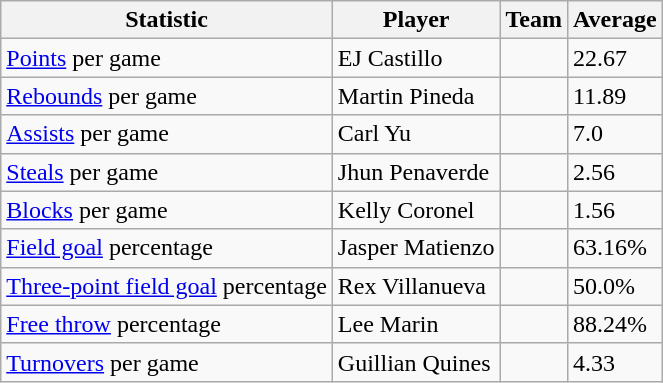<table class="wikitable">
<tr>
<th>Statistic</th>
<th>Player</th>
<th>Team</th>
<th>Average</th>
</tr>
<tr>
<td><a href='#'>Points</a> per game</td>
<td>EJ Castillo</td>
<td></td>
<td>22.67</td>
</tr>
<tr>
<td><a href='#'>Rebounds</a> per game</td>
<td>Martin Pineda</td>
<td></td>
<td>11.89</td>
</tr>
<tr>
<td><a href='#'>Assists</a> per game</td>
<td>Carl Yu</td>
<td></td>
<td>7.0</td>
</tr>
<tr>
<td><a href='#'>Steals</a> per game</td>
<td>Jhun Penaverde</td>
<td></td>
<td>2.56</td>
</tr>
<tr>
<td><a href='#'>Blocks</a> per game</td>
<td>Kelly Coronel</td>
<td></td>
<td>1.56</td>
</tr>
<tr>
<td><a href='#'>Field goal</a> percentage</td>
<td>Jasper Matienzo</td>
<td></td>
<td>63.16%</td>
</tr>
<tr>
<td><a href='#'>Three-point field goal</a> percentage</td>
<td>Rex Villanueva</td>
<td></td>
<td>50.0%</td>
</tr>
<tr>
<td><a href='#'>Free throw</a> percentage</td>
<td>Lee Marin</td>
<td></td>
<td>88.24%</td>
</tr>
<tr>
<td><a href='#'>Turnovers</a> per game</td>
<td>Guillian Quines</td>
<td></td>
<td>4.33</td>
</tr>
</table>
